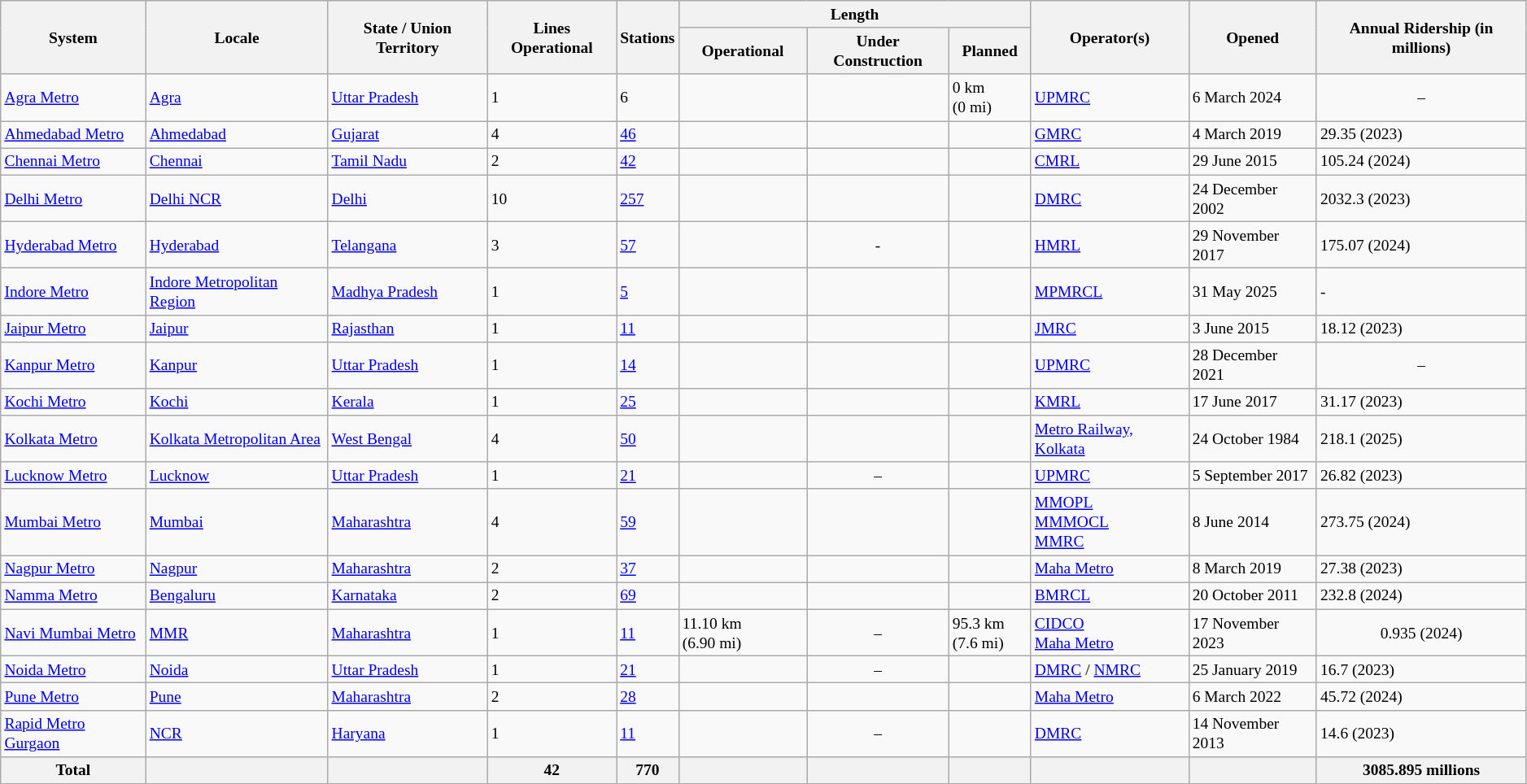<table class="wikitable sortable collapsible static-row-numbers static-row-header-hash" style="font-size:small">
<tr>
<th rowspan="2">System</th>
<th rowspan="2">Locale</th>
<th rowspan="2">State / Union Territory</th>
<th rowspan="2">Lines Operational</th>
<th rowspan="2">Stations</th>
<th colspan="3">Length</th>
<th rowspan="2">Operator(s)</th>
<th rowspan="2">Opened</th>
<th rowspan="2">Annual Ridership (in millions)</th>
</tr>
<tr>
<th>Operational</th>
<th>Under Construction</th>
<th>Planned</th>
</tr>
<tr>
<td><a href='#'>Agra Metro</a> </td>
<td><a href='#'>Agra</a></td>
<td><a href='#'>Uttar Pradesh</a></td>
<td>1</td>
<td>6</td>
<td></td>
<td></td>
<td>0 km (0 mi)</td>
<td><a href='#'>UPMRC</a></td>
<td>6 March 2024</td>
<td style="text-align:center">–</td>
</tr>
<tr>
<td><a href='#'>Ahmedabad Metro</a></td>
<td><a href='#'>Ahmedabad</a></td>
<td><a href='#'>Gujarat</a></td>
<td>4</td>
<td><a href='#'>46</a></td>
<td></td>
<td></td>
<td></td>
<td><a href='#'>GMRC</a></td>
<td>4 March 2019</td>
<td>29.35 (2023)</td>
</tr>
<tr>
<td><a href='#'>Chennai Metro</a> </td>
<td><a href='#'>Chennai</a></td>
<td><a href='#'>Tamil Nadu</a></td>
<td>2</td>
<td><a href='#'>42</a></td>
<td></td>
<td></td>
<td></td>
<td><a href='#'>CMRL</a></td>
<td>29 June 2015</td>
<td>105.24 (2024)</td>
</tr>
<tr>
<td><a href='#'>Delhi Metro</a> </td>
<td><a href='#'>Delhi NCR</a></td>
<td><a href='#'>Delhi</a></td>
<td>10</td>
<td><a href='#'>257</a></td>
<td></td>
<td></td>
<td></td>
<td><a href='#'>DMRC</a></td>
<td>24 December 2002</td>
<td>2032.3 (2023)</td>
</tr>
<tr>
<td><a href='#'>Hyderabad Metro</a> </td>
<td><a href='#'>Hyderabad</a></td>
<td><a href='#'>Telangana</a></td>
<td>3</td>
<td><a href='#'>57</a></td>
<td></td>
<td style="text-align:center">-</td>
<td><br></td>
<td><a href='#'>HMRL</a></td>
<td>29 November 2017</td>
<td>175.07 (2024)</td>
</tr>
<tr>
<td><a href='#'>Indore Metro</a> </td>
<td><a href='#'>Indore Metropolitan Region</a></td>
<td><a href='#'>Madhya Pradesh</a></td>
<td>1</td>
<td><a href='#'>5</a></td>
<td></td>
<td></td>
<td><br></td>
<td><a href='#'>MPMRCL</a></td>
<td>31 May 2025</td>
<td>-</td>
</tr>
<tr>
<td><a href='#'>Jaipur Metro</a> </td>
<td><a href='#'>Jaipur</a></td>
<td><a href='#'>Rajasthan</a></td>
<td>1</td>
<td><a href='#'>11</a></td>
<td></td>
<td></td>
<td></td>
<td><a href='#'>JMRC</a></td>
<td>3 June 2015</td>
<td>18.12 (2023)</td>
</tr>
<tr>
<td><a href='#'>Kanpur Metro</a> </td>
<td><a href='#'>Kanpur</a></td>
<td><a href='#'>Uttar Pradesh</a></td>
<td>1</td>
<td><a href='#'>14</a></td>
<td></td>
<td></td>
<td></td>
<td><a href='#'>UPMRC</a></td>
<td>28 December 2021</td>
<td style="text-align:center">–</td>
</tr>
<tr>
<td><a href='#'>Kochi Metro</a> </td>
<td><a href='#'>Kochi</a></td>
<td><a href='#'>Kerala</a></td>
<td>1</td>
<td><a href='#'>25</a></td>
<td></td>
<td></td>
<td></td>
<td><a href='#'>KMRL</a></td>
<td>17 June 2017</td>
<td>31.17 (2023)</td>
</tr>
<tr>
<td><a href='#'>Kolkata Metro</a>  </td>
<td><a href='#'>Kolkata Metropolitan Area</a></td>
<td><a href='#'>West Bengal</a></td>
<td>4</td>
<td><a href='#'>50</a></td>
<td></td>
<td></td>
<td></td>
<td><a href='#'>Metro Railway, Kolkata</a><br></td>
<td>24 October 1984</td>
<td>218.1 (2025)</td>
</tr>
<tr>
<td><a href='#'>Lucknow Metro</a> </td>
<td><a href='#'>Lucknow</a></td>
<td><a href='#'>Uttar Pradesh</a></td>
<td>1</td>
<td><a href='#'>21</a></td>
<td></td>
<td style="text-align:center">–</td>
<td></td>
<td><a href='#'>UPMRC</a></td>
<td>5 September 2017</td>
<td>26.82 (2023)</td>
</tr>
<tr>
<td><a href='#'>Mumbai Metro</a> </td>
<td><a href='#'>Mumbai</a></td>
<td><a href='#'>Maharashtra</a></td>
<td>4</td>
<td><a href='#'>59</a></td>
<td></td>
<td></td>
<td></td>
<td><a href='#'>MMOPL</a><br><a href='#'>MMMOCL</a><br><a href='#'>MMRC</a></td>
<td>8 June 2014</td>
<td>273.75 (2024)</td>
</tr>
<tr>
<td><a href='#'>Nagpur Metro</a> </td>
<td><a href='#'>Nagpur</a></td>
<td><a href='#'>Maharashtra</a></td>
<td>2</td>
<td><a href='#'>37</a></td>
<td></td>
<td></td>
<td></td>
<td><a href='#'>Maha Metro</a></td>
<td>8 March 2019</td>
<td>27.38 (2023)</td>
</tr>
<tr>
<td><a href='#'>Namma Metro</a> </td>
<td><a href='#'>Bengaluru</a></td>
<td><a href='#'>Karnataka</a></td>
<td>2</td>
<td><a href='#'>69</a></td>
<td></td>
<td></td>
<td></td>
<td><a href='#'>BMRCL</a></td>
<td>20 October 2011</td>
<td>232.8 (2024)</td>
</tr>
<tr>
<td><a href='#'>Navi Mumbai Metro</a> </td>
<td><a href='#'>MMR</a></td>
<td><a href='#'>Maharashtra</a></td>
<td>1</td>
<td><a href='#'>11</a></td>
<td>11.10 km (6.90 mi)</td>
<td style="text-align:center">–</td>
<td>95.3 km <br>(7.6 mi)</td>
<td><a href='#'>CIDCO</a><br><a href='#'>Maha Metro</a></td>
<td>17 November 2023</td>
<td style="text-align:center">0.935 (2024)</td>
</tr>
<tr>
<td><a href='#'>Noida Metro</a> </td>
<td><a href='#'>Noida</a></td>
<td><a href='#'>Uttar Pradesh</a></td>
<td>1</td>
<td><a href='#'>21</a></td>
<td></td>
<td style="text-align:center">–</td>
<td></td>
<td><a href='#'>DMRC</a> / <a href='#'>NMRC</a></td>
<td>25 January 2019</td>
<td>16.7 (2023) </td>
</tr>
<tr>
<td><a href='#'>Pune Metro</a></td>
<td><a href='#'>Pune</a></td>
<td><a href='#'>Maharashtra</a></td>
<td>2</td>
<td><a href='#'>28</a></td>
<td></td>
<td></td>
<td></td>
<td><a href='#'>Maha Metro</a></td>
<td>6 March 2022</td>
<td>45.72 (2024) </td>
</tr>
<tr>
<td><a href='#'>Rapid Metro Gurgaon</a></td>
<td><a href='#'>NCR</a></td>
<td><a href='#'>Haryana</a></td>
<td>1</td>
<td><a href='#'>11</a></td>
<td></td>
<td style="text-align:center">–</td>
<td></td>
<td><a href='#'>DMRC</a></td>
<td>14 November 2013</td>
<td>14.6 (2023)</td>
</tr>
<tr>
<th>Total</th>
<th></th>
<th></th>
<th>42</th>
<th>770</th>
<th></th>
<th></th>
<th></th>
<th></th>
<th></th>
<th>3085.895 millions</th>
</tr>
</table>
